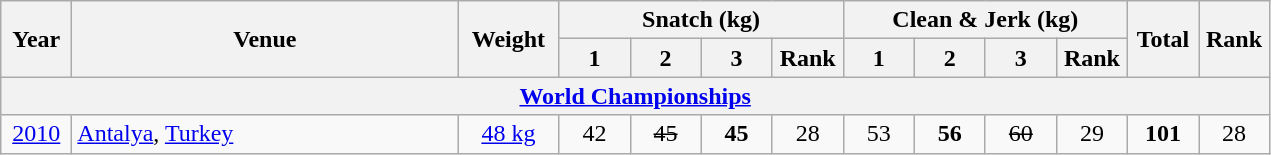<table class = "wikitable" style="text-align:center;">
<tr>
<th rowspan=2 width=40>Year</th>
<th rowspan=2 width=250>Venue</th>
<th rowspan=2 width=60>Weight</th>
<th colspan=4>Snatch (kg)</th>
<th colspan=4>Clean & Jerk (kg)</th>
<th rowspan=2 width=40>Total</th>
<th rowspan=2 width=40>Rank</th>
</tr>
<tr>
<th width=40>1</th>
<th width=40>2</th>
<th width=40>3</th>
<th width=40>Rank</th>
<th width=40>1</th>
<th width=40>2</th>
<th width=40>3</th>
<th width=40>Rank</th>
</tr>
<tr>
<th colspan=13><a href='#'>World Championships</a></th>
</tr>
<tr>
<td><a href='#'>2010</a></td>
<td align=left> <a href='#'>Antalya</a>, <a href='#'>Turkey</a></td>
<td><a href='#'>48 kg</a></td>
<td>42</td>
<td><s> 45</s></td>
<td><strong>45</strong></td>
<td>28</td>
<td>53</td>
<td><strong>56</strong></td>
<td><s> 60</s></td>
<td>29</td>
<td><strong>101</strong></td>
<td>28</td>
</tr>
</table>
